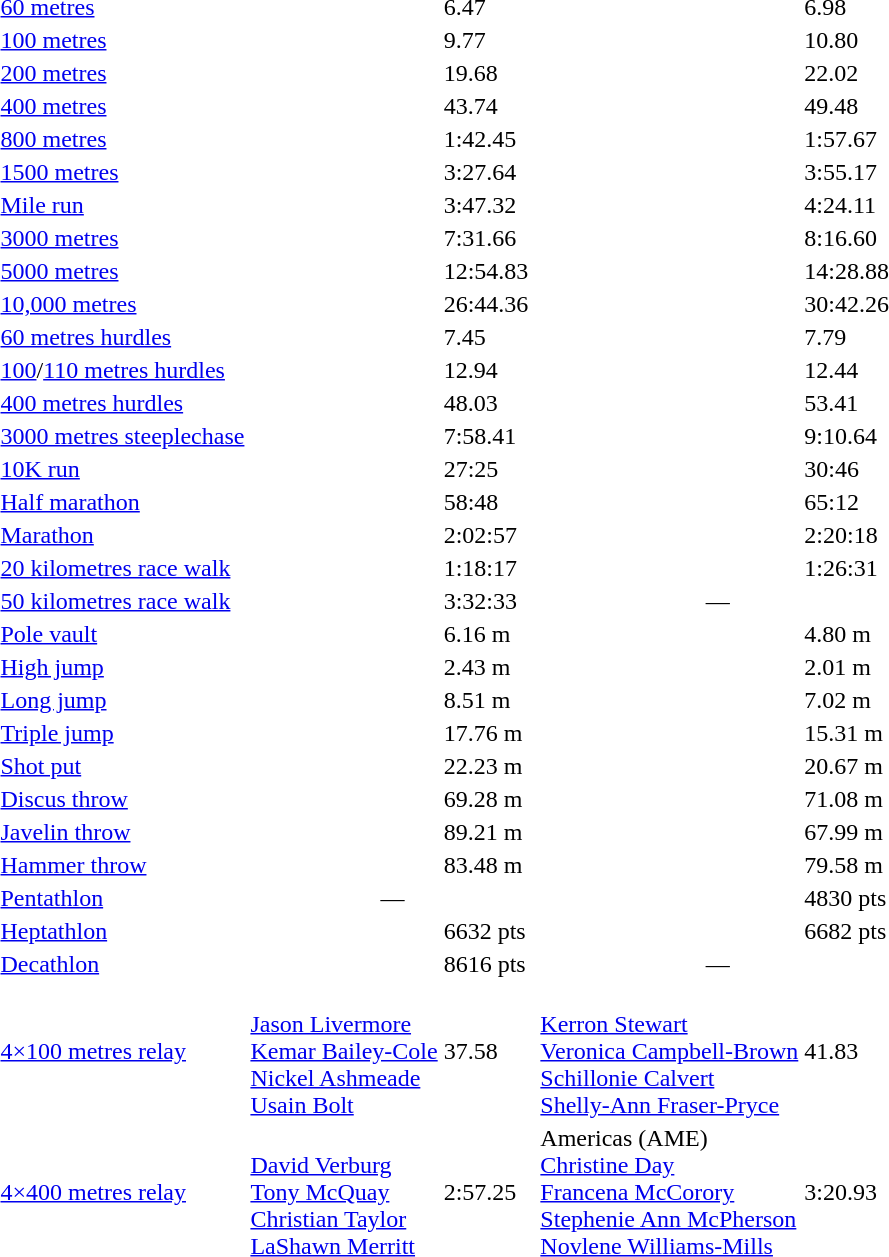<table>
<tr>
<td><a href='#'>60 metres</a></td>
<td></td>
<td>6.47</td>
<td></td>
<td></td>
<td>6.98</td>
<td></td>
</tr>
<tr>
<td><a href='#'>100 metres</a></td>
<td></td>
<td>9.77</td>
<td></td>
<td></td>
<td>10.80</td>
<td></td>
</tr>
<tr>
<td><a href='#'>200 metres</a></td>
<td></td>
<td>19.68</td>
<td></td>
<td></td>
<td>22.02</td>
<td></td>
</tr>
<tr>
<td><a href='#'>400 metres</a></td>
<td></td>
<td>43.74</td>
<td></td>
<td></td>
<td>49.48</td>
<td></td>
</tr>
<tr>
<td><a href='#'>800 metres</a></td>
<td></td>
<td>1:42.45</td>
<td></td>
<td></td>
<td>1:57.67</td>
<td></td>
</tr>
<tr>
<td><a href='#'>1500 metres</a></td>
<td></td>
<td>3:27.64</td>
<td></td>
<td></td>
<td>3:55.17</td>
<td></td>
</tr>
<tr>
<td><a href='#'>Mile run</a></td>
<td></td>
<td>3:47.32</td>
<td></td>
<td></td>
<td>4:24.11</td>
<td></td>
</tr>
<tr>
<td><a href='#'>3000 metres</a></td>
<td></td>
<td>7:31.66</td>
<td></td>
<td></td>
<td>8:16.60</td>
<td></td>
</tr>
<tr>
<td><a href='#'>5000 metres</a></td>
<td></td>
<td>12:54.83</td>
<td></td>
<td></td>
<td>14:28.88</td>
<td></td>
</tr>
<tr>
<td><a href='#'>10,000 metres</a></td>
<td></td>
<td>26:44.36</td>
<td></td>
<td></td>
<td>30:42.26</td>
<td></td>
</tr>
<tr>
<td><a href='#'>60 metres hurdles</a></td>
<td></td>
<td>7.45</td>
<td></td>
<td></td>
<td>7.79</td>
<td></td>
</tr>
<tr>
<td><a href='#'>100</a>/<a href='#'>110 metres hurdles</a></td>
<td></td>
<td>12.94</td>
<td></td>
<td></td>
<td>12.44</td>
<td></td>
</tr>
<tr>
<td><a href='#'>400 metres hurdles</a></td>
<td></td>
<td>48.03</td>
<td></td>
<td></td>
<td>53.41</td>
<td></td>
</tr>
<tr>
<td><a href='#'>3000 metres steeplechase</a></td>
<td></td>
<td>7:58.41</td>
<td></td>
<td></td>
<td>9:10.64</td>
<td></td>
</tr>
<tr>
<td><a href='#'>10K run</a></td>
<td></td>
<td>27:25</td>
<td></td>
<td></td>
<td>30:46</td>
<td></td>
</tr>
<tr>
<td><a href='#'>Half marathon</a></td>
<td></td>
<td>58:48</td>
<td></td>
<td></td>
<td>65:12</td>
<td></td>
</tr>
<tr>
<td><a href='#'>Marathon</a></td>
<td></td>
<td>2:02:57</td>
<td></td>
<td></td>
<td>2:20:18</td>
<td></td>
</tr>
<tr>
<td><a href='#'>20 kilometres race walk</a></td>
<td></td>
<td>1:18:17</td>
<td></td>
<td></td>
<td>1:26:31</td>
<td></td>
</tr>
<tr>
<td><a href='#'>50 kilometres race walk</a></td>
<td></td>
<td>3:32:33</td>
<td></td>
<td align=center colspan=3>—</td>
</tr>
<tr>
<td><a href='#'>Pole vault</a></td>
<td></td>
<td>6.16 m</td>
<td></td>
<td></td>
<td>4.80 m</td>
<td></td>
</tr>
<tr>
<td><a href='#'>High jump</a></td>
<td></td>
<td>2.43 m</td>
<td></td>
<td></td>
<td>2.01 m</td>
<td></td>
</tr>
<tr>
<td><a href='#'>Long jump</a></td>
<td></td>
<td>8.51 m</td>
<td></td>
<td></td>
<td>7.02 m</td>
<td></td>
</tr>
<tr>
<td><a href='#'>Triple jump</a></td>
<td></td>
<td>17.76 m</td>
<td></td>
<td></td>
<td>15.31 m</td>
<td></td>
</tr>
<tr>
<td><a href='#'>Shot put</a></td>
<td></td>
<td>22.23 m</td>
<td></td>
<td></td>
<td>20.67 m </td>
<td></td>
</tr>
<tr>
<td><a href='#'>Discus throw</a></td>
<td></td>
<td>69.28 m</td>
<td></td>
<td></td>
<td>71.08 m</td>
<td></td>
</tr>
<tr>
<td><a href='#'>Javelin throw</a></td>
<td></td>
<td>89.21 m</td>
<td></td>
<td></td>
<td>67.99 m</td>
<td></td>
</tr>
<tr>
<td><a href='#'>Hammer throw</a></td>
<td></td>
<td>83.48 m</td>
<td></td>
<td></td>
<td>79.58 m</td>
<td></td>
</tr>
<tr>
<td><a href='#'>Pentathlon</a></td>
<td align=center colspan=3>—</td>
<td></td>
<td>4830 pts</td>
<td></td>
</tr>
<tr>
<td><a href='#'>Heptathlon</a></td>
<td></td>
<td>6632 pts</td>
<td></td>
<td></td>
<td>6682 pts</td>
<td></td>
</tr>
<tr>
<td><a href='#'>Decathlon</a></td>
<td></td>
<td>8616 pts</td>
<td></td>
<td align=center colspan=3>—</td>
</tr>
<tr>
<td><a href='#'>4×100 metres relay</a></td>
<td><br><a href='#'>Jason Livermore</a><br><a href='#'>Kemar Bailey-Cole</a><br><a href='#'>Nickel Ashmeade</a><br><a href='#'>Usain Bolt</a></td>
<td>37.58</td>
<td></td>
<td><br><a href='#'>Kerron Stewart</a><br><a href='#'>Veronica Campbell-Brown</a><br><a href='#'>Schillonie Calvert</a><br><a href='#'>Shelly-Ann Fraser-Pryce</a></td>
<td>41.83</td>
<td></td>
</tr>
<tr>
<td><a href='#'>4×400 metres relay</a></td>
<td><br><a href='#'>David Verburg</a><br><a href='#'>Tony McQuay</a><br><a href='#'>Christian Taylor</a><br><a href='#'>LaShawn Merritt</a></td>
<td>2:57.25</td>
<td></td>
<td>Americas (AME)<br><a href='#'>Christine Day</a><br><a href='#'>Francena McCorory</a><br><a href='#'>Stephenie Ann McPherson</a><br><a href='#'>Novlene Williams-Mills</a></td>
<td>3:20.93</td>
<td></td>
</tr>
</table>
